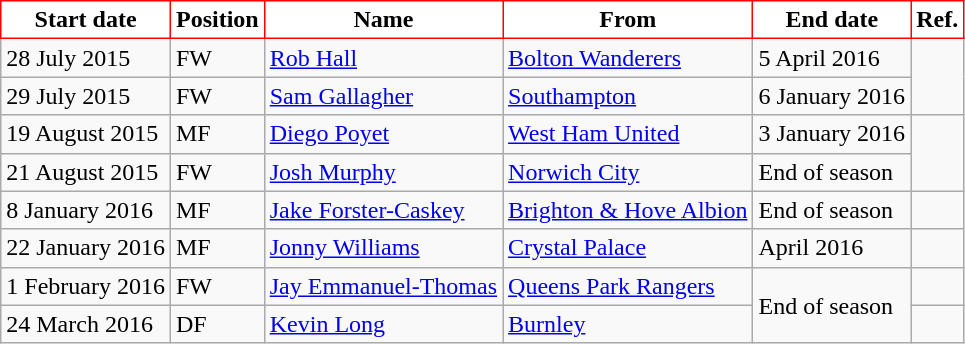<table class="wikitable">
<tr>
<th style="background:#FFFFFF; color:black; border:1px solid red;">Start date</th>
<th style="background:#FFFFFF; color:black; border:1px solid red;">Position</th>
<th style="background:#FFFFFF; color:black; border:1px solid red;">Name</th>
<th style="background:#FFFFFF; color:black; border:1px solid red;">From</th>
<th style="background:#FFFFFF; color:black; border:1px solid red;">End date</th>
<th style="background:#FFFFFF; color:black; border:1px solid red;">Ref.</th>
</tr>
<tr>
<td>28 July 2015</td>
<td>FW</td>
<td> <a href='#'>Rob Hall</a></td>
<td><a href='#'>Bolton Wanderers</a></td>
<td>5 April 2016</td>
<td rowspan="2"></td>
</tr>
<tr>
<td>29 July 2015</td>
<td>FW</td>
<td> <a href='#'>Sam Gallagher</a></td>
<td><a href='#'>Southampton</a></td>
<td>6 January 2016</td>
</tr>
<tr>
<td>19 August 2015</td>
<td>MF</td>
<td> <a href='#'>Diego Poyet</a></td>
<td><a href='#'>West Ham United</a></td>
<td>3 January 2016</td>
<td rowspan="2"></td>
</tr>
<tr>
<td>21 August 2015</td>
<td>FW</td>
<td> <a href='#'>Josh Murphy</a></td>
<td><a href='#'>Norwich City</a></td>
<td>End of season</td>
</tr>
<tr>
<td>8 January 2016</td>
<td>MF</td>
<td> <a href='#'>Jake Forster-Caskey</a></td>
<td><a href='#'>Brighton & Hove Albion</a></td>
<td>End of season</td>
<td></td>
</tr>
<tr>
<td>22 January 2016</td>
<td>MF</td>
<td> <a href='#'>Jonny Williams</a></td>
<td><a href='#'>Crystal Palace</a></td>
<td>April 2016</td>
<td></td>
</tr>
<tr>
<td>1 February 2016</td>
<td>FW</td>
<td> <a href='#'>Jay Emmanuel-Thomas</a></td>
<td><a href='#'>Queens Park Rangers</a></td>
<td rowspan="2">End of season</td>
<td></td>
</tr>
<tr>
<td>24 March 2016</td>
<td>DF</td>
<td> <a href='#'>Kevin Long</a></td>
<td><a href='#'>Burnley</a></td>
<td></td>
</tr>
</table>
